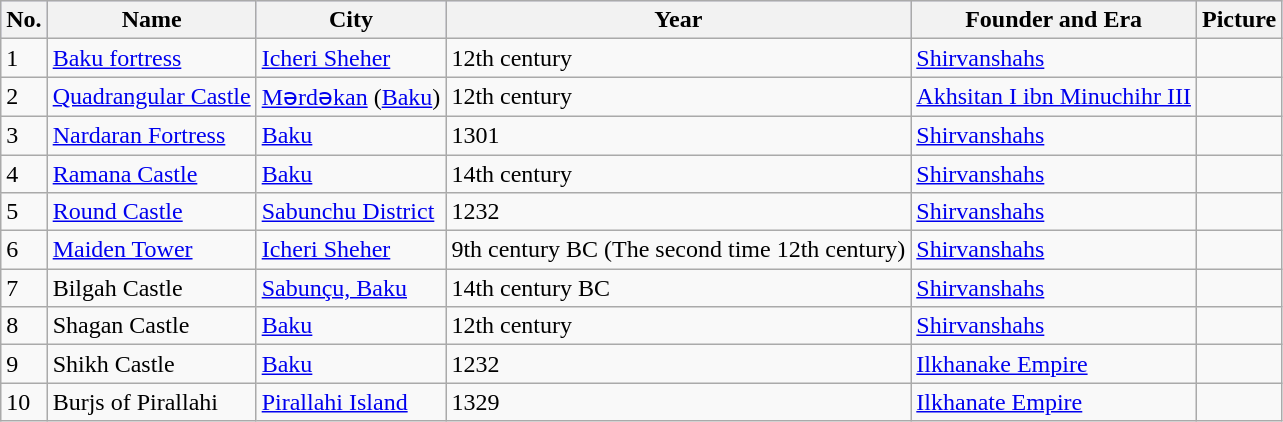<table class="sortable wikitable">
<tr style="background:#ccf;">
<th>No.</th>
<th>Name</th>
<th>City</th>
<th>Year</th>
<th>Founder and Era</th>
<th>Picture</th>
</tr>
<tr>
<td>1</td>
<td><a href='#'>Baku fortress</a></td>
<td><a href='#'>Icheri Sheher</a></td>
<td>12th century</td>
<td><a href='#'>Shirvanshahs</a></td>
<td></td>
</tr>
<tr>
<td>2</td>
<td><a href='#'>Quadrangular Castle</a></td>
<td><a href='#'>Mərdəkan</a> (<a href='#'>Baku</a>)</td>
<td>12th century</td>
<td><a href='#'>Akhsitan I ibn Minuchihr III</a></td>
<td></td>
</tr>
<tr>
<td>3</td>
<td><a href='#'>Nardaran Fortress</a></td>
<td><a href='#'>Baku</a></td>
<td>1301</td>
<td><a href='#'>Shirvanshahs</a></td>
<td></td>
</tr>
<tr>
<td>4</td>
<td><a href='#'>Ramana Castle</a></td>
<td><a href='#'>Baku</a></td>
<td>14th century</td>
<td><a href='#'>Shirvanshahs</a></td>
<td></td>
</tr>
<tr>
<td>5</td>
<td><a href='#'>Round Castle</a></td>
<td><a href='#'>Sabunchu District</a></td>
<td>1232</td>
<td><a href='#'>Shirvanshahs</a></td>
<td></td>
</tr>
<tr>
<td>6</td>
<td><a href='#'>Maiden Tower</a></td>
<td><a href='#'>Icheri Sheher</a></td>
<td>9th century BC (The second time 12th century)</td>
<td><a href='#'>Shirvanshahs</a></td>
<td></td>
</tr>
<tr>
<td>7</td>
<td>Bilgah Castle</td>
<td><a href='#'>Sabunçu, Baku</a></td>
<td>14th century BC</td>
<td><a href='#'>Shirvanshahs</a></td>
<td></td>
</tr>
<tr>
<td>8</td>
<td>Shagan Castle</td>
<td><a href='#'>Baku</a></td>
<td>12th century</td>
<td><a href='#'>Shirvanshahs</a></td>
<td></td>
</tr>
<tr>
<td>9</td>
<td>Shikh Castle</td>
<td><a href='#'>Baku</a></td>
<td>1232</td>
<td><a href='#'>Ilkhanake Empire</a></td>
<td></td>
</tr>
<tr>
<td>10</td>
<td>Burjs of Pirallahi</td>
<td><a href='#'>Pirallahi Island</a></td>
<td>1329</td>
<td><a href='#'>Ilkhanate Empire</a></td>
<td></td>
</tr>
</table>
